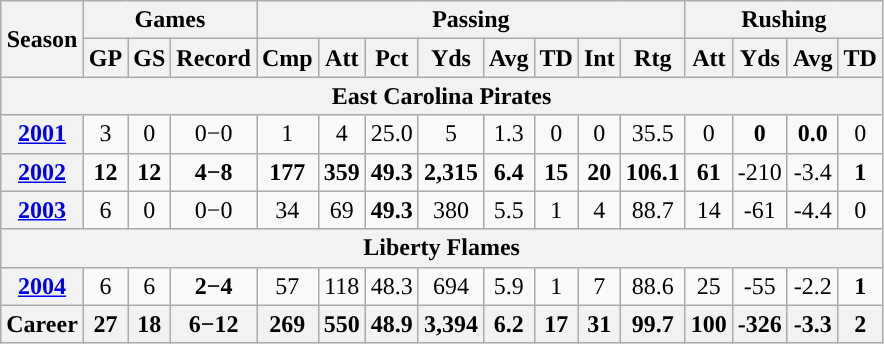<table class="wikitable" style="text-align:center;">
<tr>
<th rowspan="2">Season</th>
<th colspan="3">Games</th>
<th colspan="8">Passing</th>
<th colspan="5">Rushing</th>
</tr>
<tr>
<th>GP</th>
<th>GS</th>
<th>Record</th>
<th>Cmp</th>
<th>Att</th>
<th>Pct</th>
<th>Yds</th>
<th>Avg</th>
<th>TD</th>
<th>Int</th>
<th>Rtg</th>
<th>Att</th>
<th>Yds</th>
<th>Avg</th>
<th>TD</th>
</tr>
<tr>
<th colspan="16">East Carolina Pirates</th>
</tr>
<tr>
<th><a href='#'>2001</a></th>
<td>3</td>
<td>0</td>
<td>0−0</td>
<td>1</td>
<td>4</td>
<td>25.0</td>
<td>5</td>
<td>1.3</td>
<td>0</td>
<td>0</td>
<td>35.5</td>
<td>0</td>
<td><strong>0</strong></td>
<td><strong>0.0</strong></td>
<td>0</td>
</tr>
<tr>
<th><a href='#'>2002</a></th>
<td><strong>12</strong></td>
<td><strong>12</strong></td>
<td><strong>4−8</strong></td>
<td><strong>177</strong></td>
<td><strong>359</strong></td>
<td><strong>49.3</strong></td>
<td><strong>2,315</strong></td>
<td><strong>6.4</strong></td>
<td><strong>15</strong></td>
<td><strong>20</strong></td>
<td><strong>106.1</strong></td>
<td><strong>61</strong></td>
<td>-210</td>
<td>-3.4</td>
<td><strong>1</strong></td>
</tr>
<tr>
<th><a href='#'>2003</a></th>
<td>6</td>
<td>0</td>
<td>0−0</td>
<td>34</td>
<td>69</td>
<td><strong>49.3</strong></td>
<td>380</td>
<td>5.5</td>
<td>1</td>
<td>4</td>
<td>88.7</td>
<td>14</td>
<td>-61</td>
<td>-4.4</td>
<td>0</td>
</tr>
<tr>
<th colspan="16">Liberty Flames</th>
</tr>
<tr>
<th><a href='#'>2004</a></th>
<td>6</td>
<td>6</td>
<td><strong>2−4</strong></td>
<td>57</td>
<td>118</td>
<td>48.3</td>
<td>694</td>
<td>5.9</td>
<td>1</td>
<td>7</td>
<td>88.6</td>
<td>25</td>
<td>-55</td>
<td>-2.2</td>
<td><strong>1</strong></td>
</tr>
<tr>
<th>Career</th>
<th>27</th>
<th>18</th>
<th>6−12</th>
<th>269</th>
<th>550</th>
<th>48.9</th>
<th>3,394</th>
<th>6.2</th>
<th>17</th>
<th>31</th>
<th>99.7</th>
<th>100</th>
<th>-326</th>
<th>-3.3</th>
<th>2</th>
</tr>
</table>
